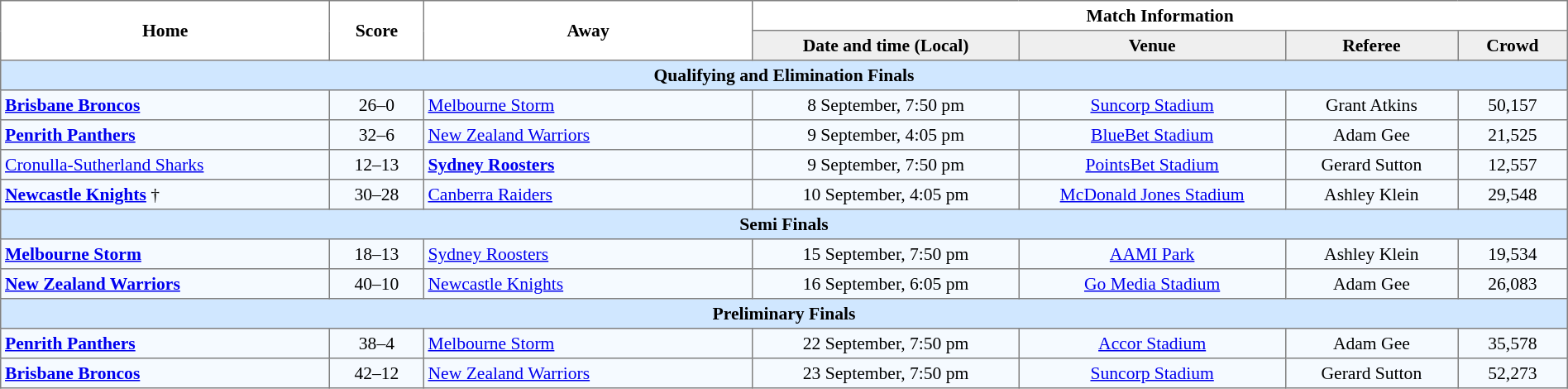<table cellspacing="0" cellpadding="3" border="1" style="border-collapse:collapse; font-size:90%; text-align:center; width:100%;">
<tr>
<th rowspan="2" style="width:21%;">Home</th>
<th rowspan="2" style="width:6%;">Score</th>
<th rowspan="2" style="width:21%;">Away</th>
<th colspan="6">Match Information</th>
</tr>
<tr style="background:#efefef;">
<th width="17%">Date and time (Local)</th>
<th width="17%">Venue</th>
<th width="11%">Referee</th>
<th width="7%">Crowd</th>
</tr>
<tr style="background:#d0e7ff;">
<td colspan="7"><strong>Qualifying and Elimination Finals</strong></td>
</tr>
<tr style="background:#f5faff;">
<td align="left"> <strong><a href='#'>Brisbane Broncos</a></strong></td>
<td>26–0</td>
<td align="left"> <a href='#'>Melbourne Storm</a></td>
<td>8 September, 7:50 pm</td>
<td><a href='#'>Suncorp Stadium</a></td>
<td>Grant Atkins</td>
<td>50,157</td>
</tr>
<tr style="background:#f5faff;">
<td align="left"> <strong><a href='#'>Penrith Panthers</a></strong></td>
<td>32–6</td>
<td align="left"> <a href='#'>New Zealand Warriors</a></td>
<td>9 September, 4:05 pm</td>
<td><a href='#'>BlueBet Stadium</a></td>
<td>Adam Gee</td>
<td>21,525</td>
</tr>
<tr style="background:#f5faff;">
<td align="left"> <a href='#'>Cronulla-Sutherland Sharks</a></td>
<td>12–13</td>
<td align="left"> <strong><a href='#'>Sydney Roosters</a></strong></td>
<td>9 September, 7:50 pm</td>
<td><a href='#'>PointsBet Stadium</a></td>
<td>Gerard Sutton</td>
<td>12,557</td>
</tr>
<tr style="background:#f5faff;">
<td align="left"> <strong><a href='#'>Newcastle Knights</a></strong> †</td>
<td>30–28</td>
<td align="left"> <a href='#'>Canberra Raiders</a></td>
<td>10 September, 4:05 pm</td>
<td><a href='#'>McDonald Jones Stadium</a></td>
<td>Ashley Klein</td>
<td>29,548</td>
</tr>
<tr style="background:#d0e7ff;">
<td colspan="7"><strong>Semi Finals</strong></td>
</tr>
<tr style="background:#f5faff;">
<td align="left"> <strong><a href='#'>Melbourne Storm</a></strong></td>
<td>18–13</td>
<td align="left"> <a href='#'>Sydney Roosters</a></td>
<td>15 September, 7:50 pm</td>
<td><a href='#'>AAMI Park</a></td>
<td>Ashley Klein</td>
<td>19,534</td>
</tr>
<tr style="background:#f5faff;">
<td align="left"> <strong><a href='#'>New Zealand Warriors</a></strong></td>
<td>40–10</td>
<td align="left"> <a href='#'>Newcastle Knights</a></td>
<td>16 September, 6:05 pm</td>
<td><a href='#'>Go Media Stadium</a></td>
<td>Adam Gee</td>
<td>26,083</td>
</tr>
<tr style="background:#d0e7ff;">
<td colspan="7"><strong>Preliminary Finals</strong></td>
</tr>
<tr style="background:#f5faff;">
<td align="left"> <strong><a href='#'>Penrith Panthers</a></strong></td>
<td>38–4</td>
<td align="left"> <a href='#'>Melbourne Storm</a></td>
<td>22 September, 7:50 pm</td>
<td><a href='#'>Accor Stadium</a></td>
<td>Adam Gee</td>
<td>35,578</td>
</tr>
<tr style="background:#f5faff;">
<td align="left"> <strong><a href='#'>Brisbane Broncos</a></strong></td>
<td>42–12</td>
<td align="left"> <a href='#'>New Zealand Warriors</a></td>
<td>23 September, 7:50 pm</td>
<td><a href='#'>Suncorp Stadium</a></td>
<td>Gerard Sutton</td>
<td>52,273</td>
</tr>
</table>
